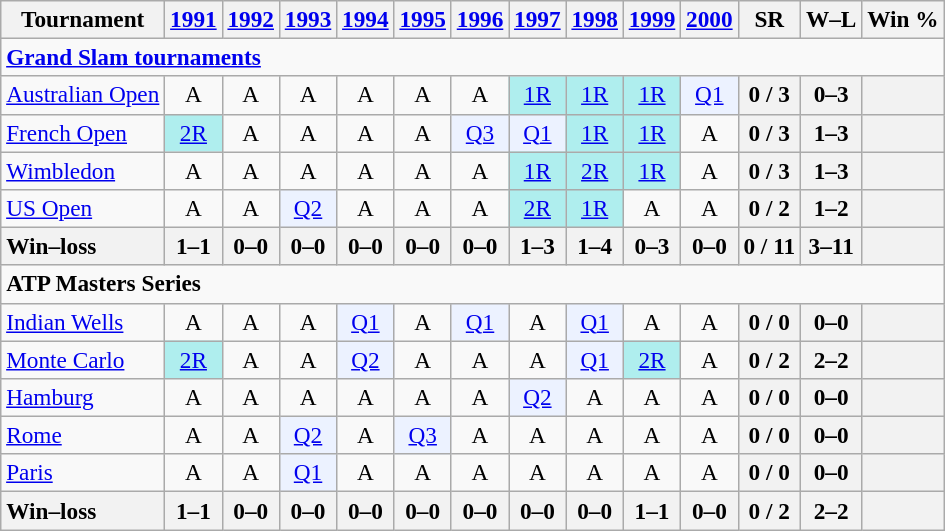<table class=wikitable style=text-align:center;font-size:97%>
<tr>
<th>Tournament</th>
<th><a href='#'>1991</a></th>
<th><a href='#'>1992</a></th>
<th><a href='#'>1993</a></th>
<th><a href='#'>1994</a></th>
<th><a href='#'>1995</a></th>
<th><a href='#'>1996</a></th>
<th><a href='#'>1997</a></th>
<th><a href='#'>1998</a></th>
<th><a href='#'>1999</a></th>
<th><a href='#'>2000</a></th>
<th>SR</th>
<th>W–L</th>
<th>Win %</th>
</tr>
<tr>
<td colspan=23 align=left><strong><a href='#'>Grand Slam tournaments</a></strong></td>
</tr>
<tr>
<td align=left><a href='#'>Australian Open</a></td>
<td>A</td>
<td>A</td>
<td>A</td>
<td>A</td>
<td>A</td>
<td>A</td>
<td bgcolor=afeeee><a href='#'>1R</a></td>
<td bgcolor=afeeee><a href='#'>1R</a></td>
<td bgcolor=afeeee><a href='#'>1R</a></td>
<td bgcolor=ecf2ff><a href='#'>Q1</a></td>
<th>0 / 3</th>
<th>0–3</th>
<th></th>
</tr>
<tr>
<td align=left><a href='#'>French Open</a></td>
<td bgcolor=afeeee><a href='#'>2R</a></td>
<td>A</td>
<td>A</td>
<td>A</td>
<td>A</td>
<td bgcolor=ecf2ff><a href='#'>Q3</a></td>
<td bgcolor=ecf2ff><a href='#'>Q1</a></td>
<td bgcolor=afeeee><a href='#'>1R</a></td>
<td bgcolor=afeeee><a href='#'>1R</a></td>
<td>A</td>
<th>0 / 3</th>
<th>1–3</th>
<th></th>
</tr>
<tr>
<td align=left><a href='#'>Wimbledon</a></td>
<td>A</td>
<td>A</td>
<td>A</td>
<td>A</td>
<td>A</td>
<td>A</td>
<td bgcolor=afeeee><a href='#'>1R</a></td>
<td bgcolor=afeeee><a href='#'>2R</a></td>
<td bgcolor=afeeee><a href='#'>1R</a></td>
<td>A</td>
<th>0 / 3</th>
<th>1–3</th>
<th></th>
</tr>
<tr>
<td align=left><a href='#'>US Open</a></td>
<td>A</td>
<td>A</td>
<td bgcolor=ecf2ff><a href='#'>Q2</a></td>
<td>A</td>
<td>A</td>
<td>A</td>
<td bgcolor=afeeee><a href='#'>2R</a></td>
<td bgcolor=afeeee><a href='#'>1R</a></td>
<td>A</td>
<td>A</td>
<th>0 / 2</th>
<th>1–2</th>
<th></th>
</tr>
<tr>
<th style=text-align:left>Win–loss</th>
<th>1–1</th>
<th>0–0</th>
<th>0–0</th>
<th>0–0</th>
<th>0–0</th>
<th>0–0</th>
<th>1–3</th>
<th>1–4</th>
<th>0–3</th>
<th>0–0</th>
<th>0 / 11</th>
<th>3–11</th>
<th></th>
</tr>
<tr>
<td colspan=23 align=left><strong>ATP Masters Series</strong></td>
</tr>
<tr>
<td align=left><a href='#'>Indian Wells</a></td>
<td>A</td>
<td>A</td>
<td>A</td>
<td bgcolor=ecf2ff><a href='#'>Q1</a></td>
<td>A</td>
<td bgcolor=ecf2ff><a href='#'>Q1</a></td>
<td>A</td>
<td bgcolor=ecf2ff><a href='#'>Q1</a></td>
<td>A</td>
<td>A</td>
<th>0 / 0</th>
<th>0–0</th>
<th></th>
</tr>
<tr>
<td align=left><a href='#'>Monte Carlo</a></td>
<td bgcolor=afeeee><a href='#'>2R</a></td>
<td>A</td>
<td>A</td>
<td bgcolor=ecf2ff><a href='#'>Q2</a></td>
<td>A</td>
<td>A</td>
<td>A</td>
<td bgcolor=ecf2ff><a href='#'>Q1</a></td>
<td bgcolor=afeeee><a href='#'>2R</a></td>
<td>A</td>
<th>0 / 2</th>
<th>2–2</th>
<th></th>
</tr>
<tr>
<td align=left><a href='#'>Hamburg</a></td>
<td>A</td>
<td>A</td>
<td>A</td>
<td>A</td>
<td>A</td>
<td>A</td>
<td bgcolor=ecf2ff><a href='#'>Q2</a></td>
<td>A</td>
<td>A</td>
<td>A</td>
<th>0 / 0</th>
<th>0–0</th>
<th></th>
</tr>
<tr>
<td align=left><a href='#'>Rome</a></td>
<td>A</td>
<td>A</td>
<td bgcolor=ecf2ff><a href='#'>Q2</a></td>
<td>A</td>
<td bgcolor=ecf2ff><a href='#'>Q3</a></td>
<td>A</td>
<td>A</td>
<td>A</td>
<td>A</td>
<td>A</td>
<th>0 / 0</th>
<th>0–0</th>
<th></th>
</tr>
<tr>
<td align=left><a href='#'>Paris</a></td>
<td>A</td>
<td>A</td>
<td bgcolor=ecf2ff><a href='#'>Q1</a></td>
<td>A</td>
<td>A</td>
<td>A</td>
<td>A</td>
<td>A</td>
<td>A</td>
<td>A</td>
<th>0 / 0</th>
<th>0–0</th>
<th></th>
</tr>
<tr>
<th style=text-align:left>Win–loss</th>
<th>1–1</th>
<th>0–0</th>
<th>0–0</th>
<th>0–0</th>
<th>0–0</th>
<th>0–0</th>
<th>0–0</th>
<th>0–0</th>
<th>1–1</th>
<th>0–0</th>
<th>0 / 2</th>
<th>2–2</th>
<th></th>
</tr>
</table>
